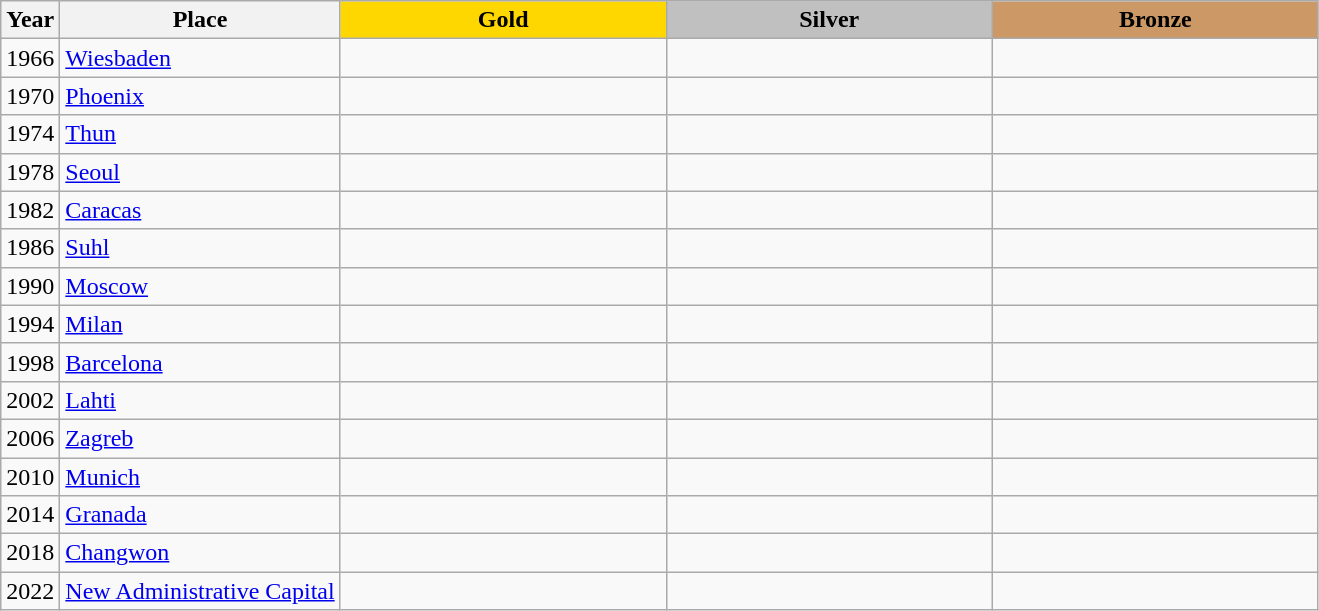<table class="wikitable">
<tr>
<th>Year</th>
<th>Place</th>
<th style="background:gold"    width="210">Gold</th>
<th style="background:silver"  width="210">Silver</th>
<th style="background:#cc9966" width="210">Bronze</th>
</tr>
<tr>
<td>1966</td>
<td> <a href='#'>Wiesbaden</a></td>
<td></td>
<td></td>
<td></td>
</tr>
<tr>
<td>1970</td>
<td> <a href='#'>Phoenix</a></td>
<td></td>
<td></td>
<td></td>
</tr>
<tr>
<td>1974</td>
<td> <a href='#'>Thun</a></td>
<td></td>
<td></td>
<td></td>
</tr>
<tr>
<td>1978</td>
<td> <a href='#'>Seoul</a></td>
<td></td>
<td></td>
<td></td>
</tr>
<tr>
<td>1982</td>
<td> <a href='#'>Caracas</a></td>
<td></td>
<td></td>
<td></td>
</tr>
<tr>
<td>1986</td>
<td> <a href='#'>Suhl</a></td>
<td></td>
<td></td>
<td></td>
</tr>
<tr>
<td>1990</td>
<td> <a href='#'>Moscow</a></td>
<td></td>
<td></td>
<td></td>
</tr>
<tr>
<td>1994</td>
<td> <a href='#'>Milan</a></td>
<td></td>
<td></td>
<td></td>
</tr>
<tr>
<td>1998</td>
<td> <a href='#'>Barcelona</a></td>
<td></td>
<td></td>
<td></td>
</tr>
<tr>
<td>2002</td>
<td> <a href='#'>Lahti</a></td>
<td></td>
<td></td>
<td></td>
</tr>
<tr>
<td>2006</td>
<td> <a href='#'>Zagreb</a></td>
<td></td>
<td></td>
<td></td>
</tr>
<tr>
<td>2010</td>
<td> <a href='#'>Munich</a></td>
<td></td>
<td></td>
<td></td>
</tr>
<tr>
<td>2014</td>
<td> <a href='#'>Granada</a></td>
<td></td>
<td></td>
<td></td>
</tr>
<tr>
<td>2018</td>
<td> <a href='#'>Changwon</a></td>
<td></td>
<td></td>
<td></td>
</tr>
<tr>
<td>2022</td>
<td> <a href='#'>New Administrative Capital</a></td>
<td></td>
<td></td>
<td></td>
</tr>
</table>
